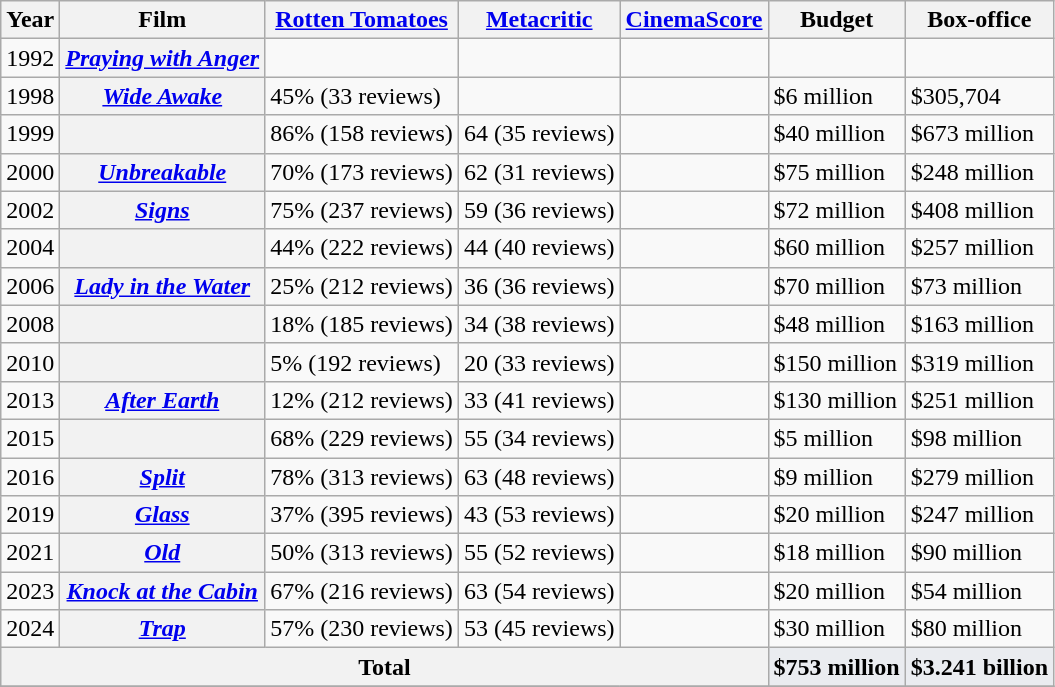<table class="wikitable plainrowheaders sortable">
<tr>
<th scope="col">Year</th>
<th scope="col">Film</th>
<th scope="col"><a href='#'>Rotten Tomatoes</a></th>
<th scope="col"><a href='#'>Metacritic</a></th>
<th scope="col"><a href='#'>CinemaScore</a></th>
<th>Budget</th>
<th>Box-office</th>
</tr>
<tr>
<td>1992</td>
<th scope=row><em><a href='#'>Praying with Anger</a></em></th>
<td></td>
<td></td>
<td></td>
<td></td>
<td></td>
</tr>
<tr>
<td>1998</td>
<th scope=row><em><a href='#'>Wide Awake</a></em></th>
<td>45% (33 reviews)</td>
<td></td>
<td></td>
<td>$6 million</td>
<td data-sort-value="$0.3 million">$305,704</td>
</tr>
<tr>
<td>1999</td>
<th scope=row></th>
<td>86% (158 reviews)</td>
<td>64 (35 reviews)</td>
<td align="center"></td>
<td>$40 million</td>
<td>$673 million</td>
</tr>
<tr>
<td>2000</td>
<th scope=row><em><a href='#'>Unbreakable</a></em></th>
<td>70% (173 reviews)</td>
<td>62 (31 reviews)</td>
<td align="center"></td>
<td>$75 million</td>
<td>$248 million</td>
</tr>
<tr>
<td>2002</td>
<th scope=row><em><a href='#'>Signs</a></em></th>
<td>75% (237 reviews)</td>
<td>59 (36 reviews)</td>
<td align="center"></td>
<td>$72 million</td>
<td>$408 million</td>
</tr>
<tr>
<td>2004</td>
<th scope=row></th>
<td>44% (222 reviews)</td>
<td>44 (40 reviews)</td>
<td align="center"></td>
<td>$60 million</td>
<td>$257 million</td>
</tr>
<tr>
<td>2006</td>
<th scope=row><em><a href='#'>Lady in the Water</a></em></th>
<td>25% (212 reviews)</td>
<td>36 (36 reviews)</td>
<td align="center"></td>
<td>$70 million</td>
<td>$73 million</td>
</tr>
<tr>
<td>2008</td>
<th scope=row></th>
<td>18% (185 reviews)</td>
<td>34 (38 reviews)</td>
<td align="center"></td>
<td>$48 million</td>
<td>$163 million</td>
</tr>
<tr>
<td>2010</td>
<th scope=row></th>
<td>5% (192 reviews)</td>
<td>20 (33 reviews)</td>
<td align="center"></td>
<td>$150 million</td>
<td>$319 million</td>
</tr>
<tr>
<td>2013</td>
<th scope=row><em><a href='#'>After Earth</a></em></th>
<td>12% (212 reviews)</td>
<td>33 (41 reviews)</td>
<td align="center"></td>
<td>$130 million</td>
<td>$251 million</td>
</tr>
<tr>
<td>2015</td>
<th scope=row></th>
<td>68% (229 reviews)</td>
<td>55 (34 reviews)</td>
<td align="center"></td>
<td>$5 million</td>
<td>$98 million</td>
</tr>
<tr>
<td>2016</td>
<th scope=row><em><a href='#'>Split</a></em></th>
<td>78% (313 reviews)</td>
<td>63 (48 reviews)</td>
<td align="center"></td>
<td>$9 million</td>
<td>$279 million</td>
</tr>
<tr>
<td>2019</td>
<th scope=row><em><a href='#'>Glass</a></em></th>
<td>37% (395 reviews)</td>
<td>43 (53 reviews)</td>
<td align="center"></td>
<td>$20 million</td>
<td>$247 million</td>
</tr>
<tr>
<td>2021</td>
<th scope=row><em><a href='#'>Old</a></em></th>
<td>50% (313 reviews)</td>
<td>55 (52 reviews)</td>
<td align="center"></td>
<td>$18 million</td>
<td>$90 million</td>
</tr>
<tr>
<td>2023</td>
<th scope=row><em><a href='#'>Knock at the Cabin</a></em></th>
<td>67% (216 reviews)</td>
<td>63 (54 reviews)</td>
<td align="center"></td>
<td>$20 million</td>
<td>$54 million</td>
</tr>
<tr>
<td>2024</td>
<th scope=row><em><a href='#'>Trap</a></em></th>
<td>57% (230 reviews)</td>
<td>53 (45 reviews)</td>
<td align="center"></td>
<td>$30 million</td>
<td>$80 million</td>
</tr>
<tr style="font-weight: bold; background-color: #EAECF0;" class="sortbottom">
<th scope="row" colspan="5">Total</th>
<td>$753 million</td>
<td>$3.241 billion</td>
</tr>
<tr>
</tr>
</table>
